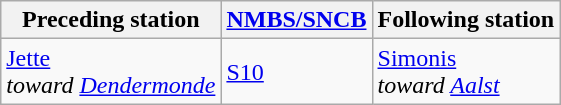<table class="wikitable">
<tr>
<th>Preceding station</th>
<th><a href='#'>NMBS/SNCB</a></th>
<th>Following station</th>
</tr>
<tr>
<td><a href='#'>Jette</a><br><em>toward <a href='#'>Dendermonde</a></em></td>
<td><a href='#'>S10</a></td>
<td><a href='#'>Simonis</a><br><em>toward <a href='#'>Aalst</a></em></td>
</tr>
</table>
